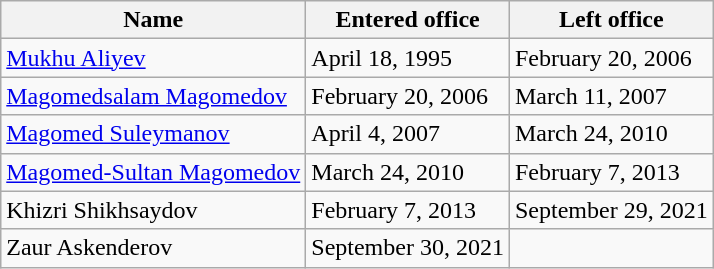<table class="wikitable">
<tr>
<th>Name</th>
<th>Entered office</th>
<th>Left office</th>
</tr>
<tr>
<td><a href='#'>Mukhu Aliyev</a></td>
<td>April 18, 1995</td>
<td>February 20, 2006</td>
</tr>
<tr>
<td><a href='#'>Magomedsalam Magomedov</a></td>
<td>February 20, 2006</td>
<td>March 11, 2007</td>
</tr>
<tr>
<td><a href='#'>Magomed Suleymanov</a></td>
<td>April 4, 2007</td>
<td>March 24, 2010</td>
</tr>
<tr>
<td><a href='#'>Magomed-Sultan Magomedov</a></td>
<td>March 24, 2010</td>
<td>February 7, 2013</td>
</tr>
<tr>
<td>Khizri Shikhsaydov</td>
<td>February 7, 2013</td>
<td>September 29, 2021</td>
</tr>
<tr>
<td>Zaur Askenderov</td>
<td>September 30, 2021</td>
<td></td>
</tr>
</table>
